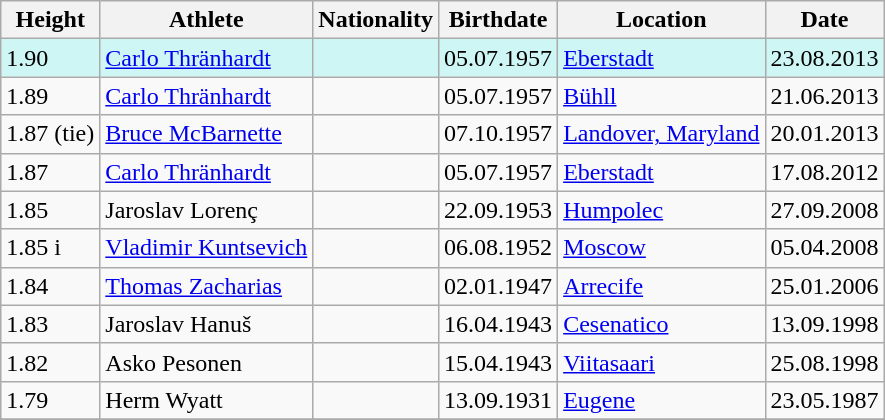<table class="wikitable">
<tr>
<th>Height</th>
<th>Athlete</th>
<th>Nationality</th>
<th>Birthdate</th>
<th>Location</th>
<th>Date</th>
</tr>
<tr bgcolor=#CEF6F5>
<td>1.90</td>
<td><a href='#'>Carlo Thränhardt</a></td>
<td></td>
<td>05.07.1957</td>
<td><a href='#'>Eberstadt</a></td>
<td>23.08.2013</td>
</tr>
<tr>
<td>1.89</td>
<td><a href='#'>Carlo Thränhardt</a></td>
<td></td>
<td>05.07.1957</td>
<td><a href='#'>Bühll</a></td>
<td>21.06.2013</td>
</tr>
<tr>
<td>1.87 (tie)</td>
<td><a href='#'>Bruce McBarnette</a></td>
<td></td>
<td>07.10.1957</td>
<td><a href='#'>Landover, Maryland</a></td>
<td>20.01.2013</td>
</tr>
<tr>
<td>1.87</td>
<td><a href='#'>Carlo Thränhardt</a></td>
<td></td>
<td>05.07.1957</td>
<td><a href='#'>Eberstadt</a></td>
<td>17.08.2012</td>
</tr>
<tr>
<td>1.85</td>
<td>Jaroslav Lorenç</td>
<td></td>
<td>22.09.1953</td>
<td><a href='#'>Humpolec</a></td>
<td>27.09.2008</td>
</tr>
<tr>
<td>1.85 i</td>
<td><a href='#'>Vladimir Kuntsevich</a></td>
<td></td>
<td>06.08.1952</td>
<td><a href='#'>Moscow</a></td>
<td>05.04.2008</td>
</tr>
<tr>
<td>1.84</td>
<td><a href='#'>Thomas Zacharias</a></td>
<td></td>
<td>02.01.1947</td>
<td><a href='#'>Arrecife</a></td>
<td>25.01.2006</td>
</tr>
<tr>
<td>1.83</td>
<td>Jaroslav Hanuš</td>
<td></td>
<td>16.04.1943</td>
<td><a href='#'>Cesenatico</a></td>
<td>13.09.1998</td>
</tr>
<tr>
<td>1.82</td>
<td>Asko Pesonen</td>
<td></td>
<td>15.04.1943</td>
<td><a href='#'>Viitasaari</a></td>
<td>25.08.1998</td>
</tr>
<tr>
<td>1.79</td>
<td>Herm Wyatt</td>
<td></td>
<td>13.09.1931</td>
<td><a href='#'>Eugene</a></td>
<td>23.05.1987</td>
</tr>
<tr>
</tr>
</table>
